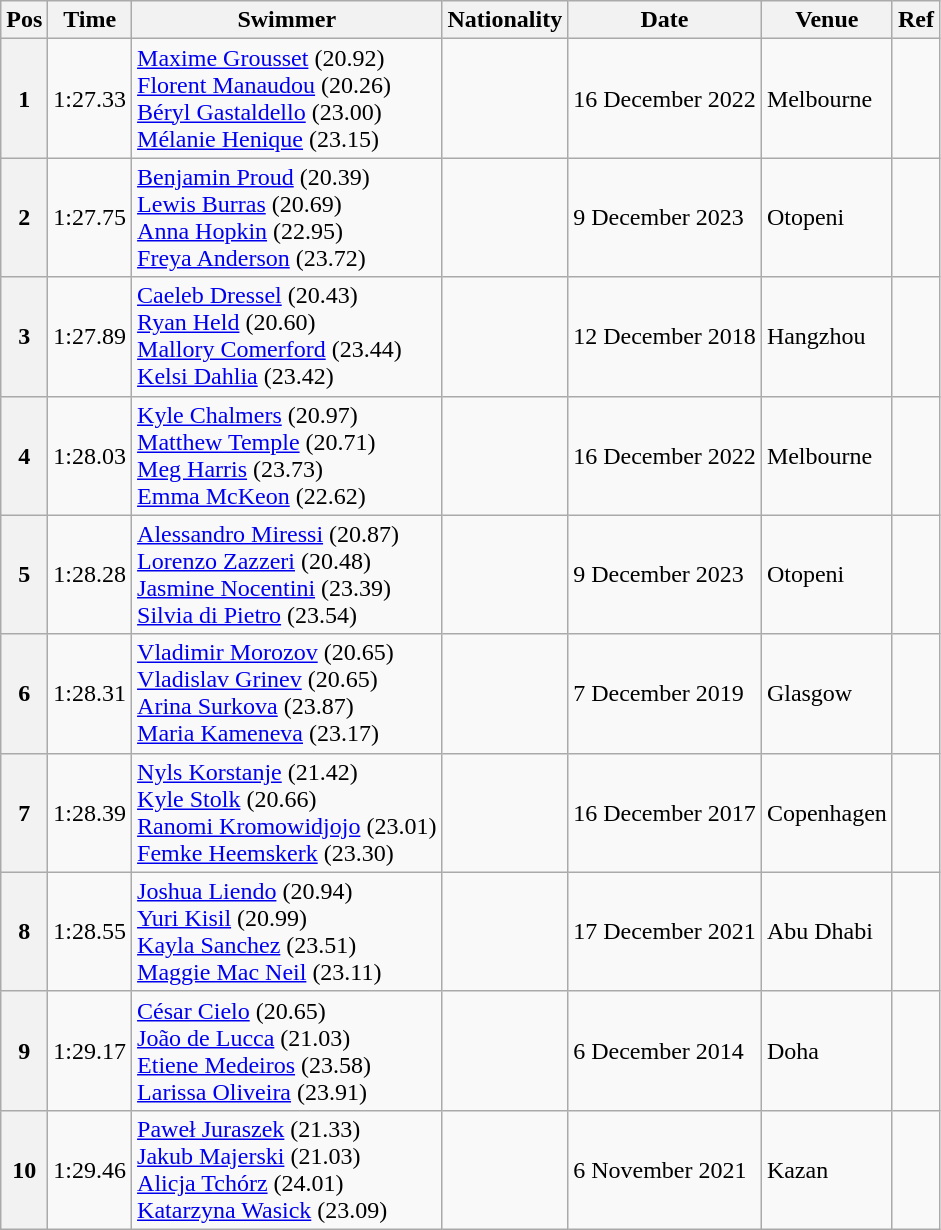<table class="wikitable">
<tr>
<th>Pos</th>
<th>Time</th>
<th>Swimmer</th>
<th>Nationality</th>
<th>Date</th>
<th>Venue</th>
<th>Ref</th>
</tr>
<tr>
<th>1</th>
<td>1:27.33</td>
<td><a href='#'>Maxime Grousset</a> (20.92)<br><a href='#'>Florent Manaudou</a> (20.26)<br><a href='#'>Béryl Gastaldello</a> (23.00)<br><a href='#'>Mélanie Henique</a> (23.15)</td>
<td></td>
<td>16 December 2022</td>
<td>Melbourne</td>
<td></td>
</tr>
<tr>
<th>2</th>
<td>1:27.75</td>
<td><a href='#'>Benjamin Proud</a> (20.39)<br><a href='#'>Lewis Burras</a> (20.69)<br><a href='#'>Anna Hopkin</a> (22.95)<br><a href='#'>Freya Anderson</a> (23.72)</td>
<td></td>
<td>9 December 2023</td>
<td>Otopeni</td>
<td></td>
</tr>
<tr>
<th>3</th>
<td>1:27.89</td>
<td><a href='#'>Caeleb Dressel</a> (20.43)<br><a href='#'>Ryan Held</a> (20.60)<br><a href='#'>Mallory Comerford</a> (23.44)<br><a href='#'>Kelsi Dahlia</a> (23.42)</td>
<td></td>
<td>12 December 2018</td>
<td>Hangzhou</td>
</tr>
<tr>
<th>4</th>
<td>1:28.03</td>
<td><a href='#'>Kyle Chalmers</a> (20.97)<br><a href='#'>Matthew Temple</a> (20.71)<br><a href='#'>Meg Harris</a> (23.73)<br><a href='#'>Emma McKeon</a> (22.62)</td>
<td></td>
<td>16 December 2022</td>
<td>Melbourne</td>
<td></td>
</tr>
<tr>
<th>5</th>
<td>1:28.28</td>
<td><a href='#'>Alessandro Miressi</a> (20.87)<br><a href='#'>Lorenzo Zazzeri</a> (20.48)<br><a href='#'>Jasmine Nocentini</a> (23.39)<br><a href='#'>Silvia di Pietro</a> (23.54)</td>
<td></td>
<td>9 December 2023</td>
<td>Otopeni</td>
<td></td>
</tr>
<tr>
<th>6</th>
<td>1:28.31</td>
<td><a href='#'>Vladimir Morozov</a> (20.65)<br><a href='#'>Vladislav Grinev</a> (20.65)<br><a href='#'>Arina Surkova</a> (23.87)<br><a href='#'>Maria Kameneva</a> (23.17)</td>
<td></td>
<td>7 December 2019</td>
<td>Glasgow</td>
<td></td>
</tr>
<tr>
<th>7</th>
<td>1:28.39</td>
<td><a href='#'>Nyls Korstanje</a> (21.42)<br><a href='#'>Kyle Stolk</a> (20.66)<br><a href='#'>Ranomi Kromowidjojo</a> (23.01)<br><a href='#'>Femke Heemskerk</a> (23.30)</td>
<td></td>
<td>16 December 2017</td>
<td>Copenhagen</td>
<td></td>
</tr>
<tr>
<th>8</th>
<td>1:28.55</td>
<td><a href='#'>Joshua Liendo</a> (20.94)<br><a href='#'>Yuri Kisil</a> (20.99)<br><a href='#'>Kayla Sanchez</a> (23.51)<br><a href='#'>Maggie Mac Neil</a> (23.11)</td>
<td></td>
<td>17 December 2021</td>
<td>Abu Dhabi</td>
<td></td>
</tr>
<tr>
<th>9</th>
<td>1:29.17</td>
<td><a href='#'>César Cielo</a> (20.65)<br><a href='#'>João de Lucca</a> (21.03)<br><a href='#'>Etiene Medeiros</a> (23.58)<br><a href='#'>Larissa Oliveira</a> (23.91)</td>
<td></td>
<td>6 December 2014</td>
<td>Doha</td>
<td></td>
</tr>
<tr>
<th>10</th>
<td>1:29.46</td>
<td><a href='#'>Paweł Juraszek</a> (21.33)<br><a href='#'>Jakub Majerski</a> (21.03)<br><a href='#'>Alicja Tchórz</a> (24.01)<br><a href='#'>Katarzyna Wasick</a> (23.09)</td>
<td></td>
<td>6 November 2021</td>
<td>Kazan</td>
<td></td>
</tr>
</table>
